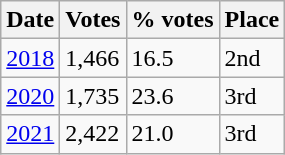<table class="wikitable">
<tr>
<th>Date</th>
<th>Votes</th>
<th>% votes</th>
<th>Place</th>
</tr>
<tr>
<td><a href='#'>2018</a></td>
<td>1,466</td>
<td>16.5</td>
<td>2nd</td>
</tr>
<tr>
<td><a href='#'>2020</a></td>
<td>1,735</td>
<td>23.6</td>
<td>3rd</td>
</tr>
<tr>
<td><a href='#'>2021</a></td>
<td>2,422</td>
<td>21.0</td>
<td>3rd</td>
</tr>
</table>
